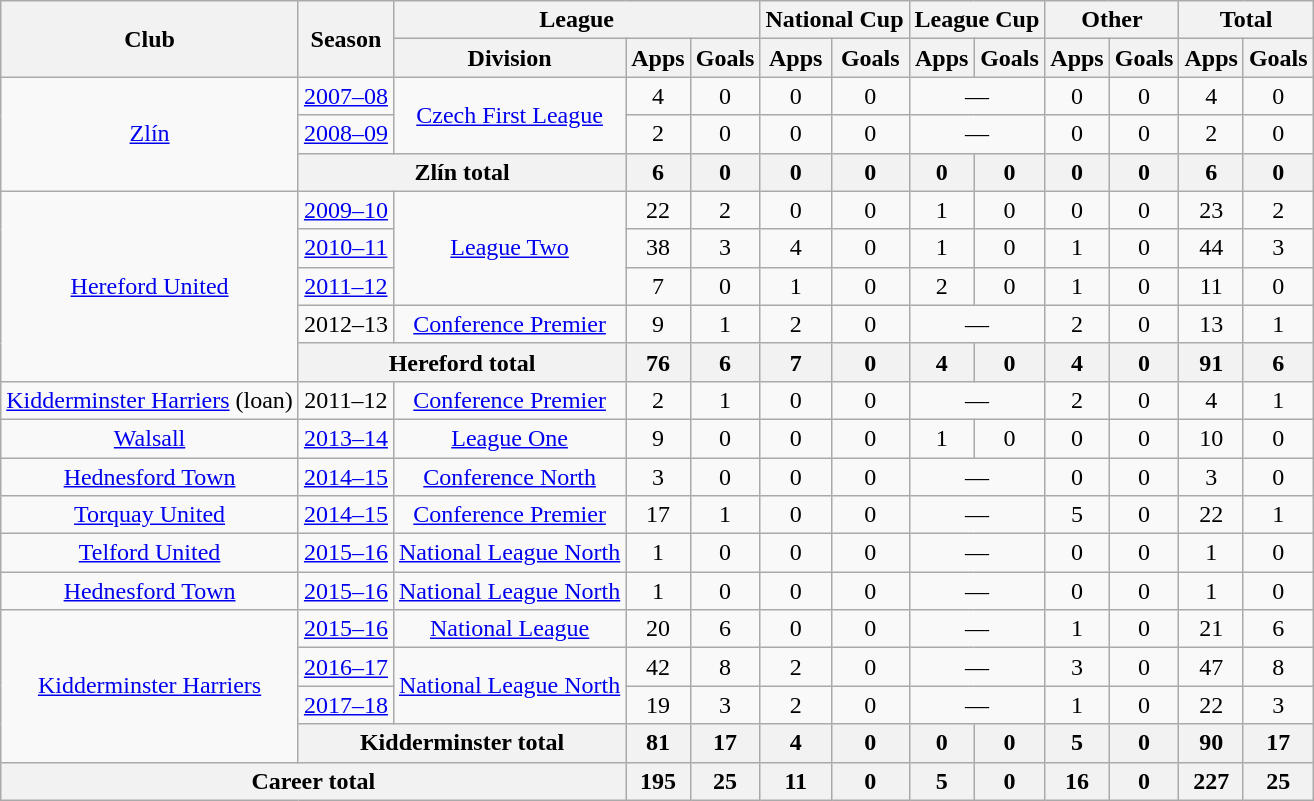<table class="wikitable" style="text-align:center">
<tr>
<th rowspan="2">Club</th>
<th rowspan="2">Season</th>
<th colspan="3">League</th>
<th colspan="2">National Cup</th>
<th colspan="2">League Cup</th>
<th colspan="2">Other</th>
<th colspan="2">Total</th>
</tr>
<tr>
<th>Division</th>
<th>Apps</th>
<th>Goals</th>
<th>Apps</th>
<th>Goals</th>
<th>Apps</th>
<th>Goals</th>
<th>Apps</th>
<th>Goals</th>
<th>Apps</th>
<th>Goals</th>
</tr>
<tr>
<td rowspan="3"><a href='#'>Zlín</a></td>
<td><a href='#'>2007–08</a></td>
<td rowspan="2"><a href='#'>Czech First League</a></td>
<td>4</td>
<td>0</td>
<td>0</td>
<td>0</td>
<td colspan="2">—</td>
<td>0</td>
<td>0</td>
<td>4</td>
<td>0</td>
</tr>
<tr>
<td><a href='#'>2008–09</a></td>
<td>2</td>
<td>0</td>
<td>0</td>
<td>0</td>
<td colspan="2">—</td>
<td>0</td>
<td>0</td>
<td>2</td>
<td>0</td>
</tr>
<tr>
<th colspan="2">Zlín total</th>
<th>6</th>
<th>0</th>
<th>0</th>
<th>0</th>
<th>0</th>
<th>0</th>
<th>0</th>
<th>0</th>
<th>6</th>
<th>0</th>
</tr>
<tr>
<td rowspan="5"><a href='#'>Hereford United</a></td>
<td><a href='#'>2009–10</a></td>
<td rowspan="3"><a href='#'>League Two</a></td>
<td>22</td>
<td>2</td>
<td>0</td>
<td>0</td>
<td>1</td>
<td>0</td>
<td>0</td>
<td>0</td>
<td>23</td>
<td>2</td>
</tr>
<tr>
<td><a href='#'>2010–11</a></td>
<td>38</td>
<td>3</td>
<td>4</td>
<td>0</td>
<td>1</td>
<td>0</td>
<td>1</td>
<td>0</td>
<td>44</td>
<td>3</td>
</tr>
<tr>
<td><a href='#'>2011–12</a></td>
<td>7</td>
<td>0</td>
<td>1</td>
<td>0</td>
<td>2</td>
<td>0</td>
<td>1</td>
<td>0</td>
<td>11</td>
<td>0</td>
</tr>
<tr>
<td>2012–13</td>
<td><a href='#'>Conference Premier</a></td>
<td>9</td>
<td>1</td>
<td>2</td>
<td>0</td>
<td colspan="2">—</td>
<td>2</td>
<td>0</td>
<td>13</td>
<td>1</td>
</tr>
<tr>
<th colspan="2">Hereford total</th>
<th>76</th>
<th>6</th>
<th>7</th>
<th>0</th>
<th>4</th>
<th>0</th>
<th>4</th>
<th>0</th>
<th>91</th>
<th>6</th>
</tr>
<tr>
<td><a href='#'>Kidderminster Harriers</a> (loan)</td>
<td>2011–12</td>
<td><a href='#'>Conference Premier</a></td>
<td>2</td>
<td>1</td>
<td>0</td>
<td>0</td>
<td colspan="2">—</td>
<td>2</td>
<td>0</td>
<td>4</td>
<td>1</td>
</tr>
<tr>
<td><a href='#'>Walsall</a></td>
<td><a href='#'>2013–14</a></td>
<td><a href='#'>League One</a></td>
<td>9</td>
<td>0</td>
<td>0</td>
<td>0</td>
<td>1</td>
<td>0</td>
<td>0</td>
<td>0</td>
<td>10</td>
<td>0</td>
</tr>
<tr>
<td><a href='#'>Hednesford Town</a></td>
<td><a href='#'>2014–15</a></td>
<td><a href='#'>Conference North</a></td>
<td>3</td>
<td>0</td>
<td>0</td>
<td>0</td>
<td colspan="2">—</td>
<td>0</td>
<td>0</td>
<td>3</td>
<td>0</td>
</tr>
<tr>
<td><a href='#'>Torquay United</a></td>
<td><a href='#'>2014–15</a></td>
<td><a href='#'>Conference Premier</a></td>
<td>17</td>
<td>1</td>
<td>0</td>
<td>0</td>
<td colspan="2">—</td>
<td>5</td>
<td>0</td>
<td>22</td>
<td>1</td>
</tr>
<tr>
<td><a href='#'>Telford United</a></td>
<td><a href='#'>2015–16</a></td>
<td><a href='#'>National League North</a></td>
<td>1</td>
<td>0</td>
<td>0</td>
<td>0</td>
<td colspan="2">—</td>
<td>0</td>
<td>0</td>
<td>1</td>
<td>0</td>
</tr>
<tr>
<td><a href='#'>Hednesford Town</a></td>
<td><a href='#'>2015–16</a></td>
<td><a href='#'>National League North</a></td>
<td>1</td>
<td>0</td>
<td>0</td>
<td>0</td>
<td colspan="2">—</td>
<td>0</td>
<td>0</td>
<td>1</td>
<td>0</td>
</tr>
<tr>
<td rowspan="4"><a href='#'>Kidderminster Harriers</a></td>
<td><a href='#'>2015–16</a></td>
<td><a href='#'>National League</a></td>
<td>20</td>
<td>6</td>
<td>0</td>
<td>0</td>
<td colspan="2">—</td>
<td>1</td>
<td>0</td>
<td>21</td>
<td>6</td>
</tr>
<tr>
<td><a href='#'>2016–17</a></td>
<td rowspan="2"><a href='#'>National League North</a></td>
<td>42</td>
<td>8</td>
<td>2</td>
<td>0</td>
<td colspan="2">—</td>
<td>3</td>
<td>0</td>
<td>47</td>
<td>8</td>
</tr>
<tr>
<td><a href='#'>2017–18</a></td>
<td>19</td>
<td>3</td>
<td>2</td>
<td>0</td>
<td colspan="2">—</td>
<td>1</td>
<td>0</td>
<td>22</td>
<td>3</td>
</tr>
<tr>
<th colspan="2">Kidderminster total</th>
<th>81</th>
<th>17</th>
<th>4</th>
<th>0</th>
<th>0</th>
<th>0</th>
<th>5</th>
<th>0</th>
<th>90</th>
<th>17</th>
</tr>
<tr>
<th colspan="3">Career total</th>
<th>195</th>
<th>25</th>
<th>11</th>
<th>0</th>
<th>5</th>
<th>0</th>
<th>16</th>
<th>0</th>
<th>227</th>
<th>25</th>
</tr>
</table>
